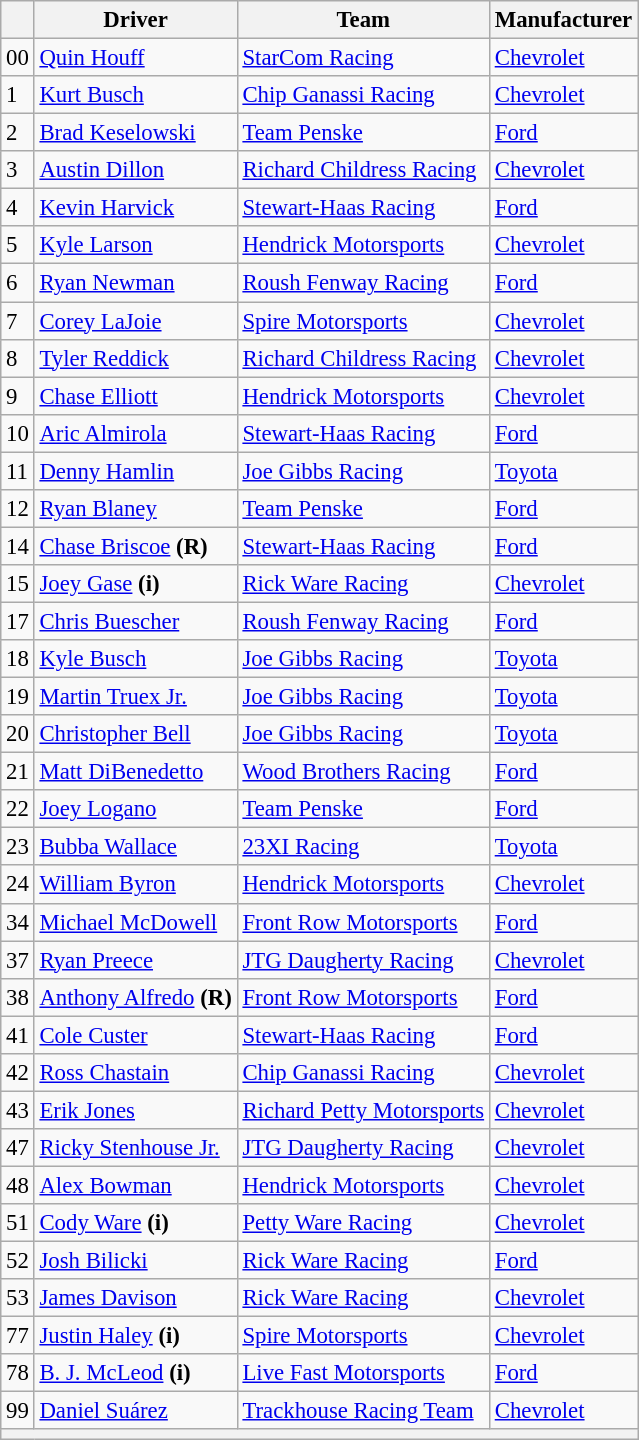<table class="wikitable" style="font-size:95%">
<tr>
<th></th>
<th>Driver</th>
<th>Team</th>
<th>Manufacturer</th>
</tr>
<tr>
<td>00</td>
<td><a href='#'>Quin Houff</a></td>
<td><a href='#'>StarCom Racing</a></td>
<td><a href='#'>Chevrolet</a></td>
</tr>
<tr>
<td>1</td>
<td><a href='#'>Kurt Busch</a></td>
<td><a href='#'>Chip Ganassi Racing</a></td>
<td><a href='#'>Chevrolet</a></td>
</tr>
<tr>
<td>2</td>
<td><a href='#'>Brad Keselowski</a></td>
<td><a href='#'>Team Penske</a></td>
<td><a href='#'>Ford</a></td>
</tr>
<tr>
<td>3</td>
<td><a href='#'>Austin Dillon</a></td>
<td><a href='#'>Richard Childress Racing</a></td>
<td><a href='#'>Chevrolet</a></td>
</tr>
<tr>
<td>4</td>
<td><a href='#'>Kevin Harvick</a></td>
<td><a href='#'>Stewart-Haas Racing</a></td>
<td><a href='#'>Ford</a></td>
</tr>
<tr>
<td>5</td>
<td><a href='#'>Kyle Larson</a></td>
<td><a href='#'>Hendrick Motorsports</a></td>
<td><a href='#'>Chevrolet</a></td>
</tr>
<tr>
<td>6</td>
<td><a href='#'>Ryan Newman</a></td>
<td><a href='#'>Roush Fenway Racing</a></td>
<td><a href='#'>Ford</a></td>
</tr>
<tr>
<td>7</td>
<td><a href='#'>Corey LaJoie</a></td>
<td><a href='#'>Spire Motorsports</a></td>
<td><a href='#'>Chevrolet</a></td>
</tr>
<tr>
<td>8</td>
<td><a href='#'>Tyler Reddick</a></td>
<td><a href='#'>Richard Childress Racing</a></td>
<td><a href='#'>Chevrolet</a></td>
</tr>
<tr>
<td>9</td>
<td><a href='#'>Chase Elliott</a></td>
<td><a href='#'>Hendrick Motorsports</a></td>
<td><a href='#'>Chevrolet</a></td>
</tr>
<tr>
<td>10</td>
<td><a href='#'>Aric Almirola</a></td>
<td><a href='#'>Stewart-Haas Racing</a></td>
<td><a href='#'>Ford</a></td>
</tr>
<tr>
<td>11</td>
<td><a href='#'>Denny Hamlin</a></td>
<td><a href='#'>Joe Gibbs Racing</a></td>
<td><a href='#'>Toyota</a></td>
</tr>
<tr>
<td>12</td>
<td><a href='#'>Ryan Blaney</a></td>
<td><a href='#'>Team Penske</a></td>
<td><a href='#'>Ford</a></td>
</tr>
<tr>
<td>14</td>
<td><a href='#'>Chase Briscoe</a> <strong>(R)</strong></td>
<td><a href='#'>Stewart-Haas Racing</a></td>
<td><a href='#'>Ford</a></td>
</tr>
<tr>
<td>15</td>
<td><a href='#'>Joey Gase</a> <strong>(i)</strong></td>
<td><a href='#'>Rick Ware Racing</a></td>
<td><a href='#'>Chevrolet</a></td>
</tr>
<tr>
<td>17</td>
<td><a href='#'>Chris Buescher</a></td>
<td><a href='#'>Roush Fenway Racing</a></td>
<td><a href='#'>Ford</a></td>
</tr>
<tr>
<td>18</td>
<td><a href='#'>Kyle Busch</a></td>
<td><a href='#'>Joe Gibbs Racing</a></td>
<td><a href='#'>Toyota</a></td>
</tr>
<tr>
<td>19</td>
<td><a href='#'>Martin Truex Jr.</a></td>
<td><a href='#'>Joe Gibbs Racing</a></td>
<td><a href='#'>Toyota</a></td>
</tr>
<tr>
<td>20</td>
<td><a href='#'>Christopher Bell</a></td>
<td><a href='#'>Joe Gibbs Racing</a></td>
<td><a href='#'>Toyota</a></td>
</tr>
<tr>
<td>21</td>
<td><a href='#'>Matt DiBenedetto</a></td>
<td><a href='#'>Wood Brothers Racing</a></td>
<td><a href='#'>Ford</a></td>
</tr>
<tr>
<td>22</td>
<td><a href='#'>Joey Logano</a></td>
<td><a href='#'>Team Penske</a></td>
<td><a href='#'>Ford</a></td>
</tr>
<tr>
<td>23</td>
<td><a href='#'>Bubba Wallace</a></td>
<td><a href='#'>23XI Racing</a></td>
<td><a href='#'>Toyota</a></td>
</tr>
<tr>
<td>24</td>
<td><a href='#'>William Byron</a></td>
<td><a href='#'>Hendrick Motorsports</a></td>
<td><a href='#'>Chevrolet</a></td>
</tr>
<tr>
<td>34</td>
<td><a href='#'>Michael McDowell</a></td>
<td><a href='#'>Front Row Motorsports</a></td>
<td><a href='#'>Ford</a></td>
</tr>
<tr>
<td>37</td>
<td><a href='#'>Ryan Preece</a></td>
<td><a href='#'>JTG Daugherty Racing</a></td>
<td><a href='#'>Chevrolet</a></td>
</tr>
<tr>
<td>38</td>
<td><a href='#'>Anthony Alfredo</a> <strong>(R)</strong></td>
<td><a href='#'>Front Row Motorsports</a></td>
<td><a href='#'>Ford</a></td>
</tr>
<tr>
<td>41</td>
<td><a href='#'>Cole Custer</a></td>
<td><a href='#'>Stewart-Haas Racing</a></td>
<td><a href='#'>Ford</a></td>
</tr>
<tr>
<td>42</td>
<td><a href='#'>Ross Chastain</a></td>
<td><a href='#'>Chip Ganassi Racing</a></td>
<td><a href='#'>Chevrolet</a></td>
</tr>
<tr>
<td>43</td>
<td><a href='#'>Erik Jones</a></td>
<td><a href='#'>Richard Petty Motorsports</a></td>
<td><a href='#'>Chevrolet</a></td>
</tr>
<tr>
<td>47</td>
<td><a href='#'>Ricky Stenhouse Jr.</a></td>
<td><a href='#'>JTG Daugherty Racing</a></td>
<td><a href='#'>Chevrolet</a></td>
</tr>
<tr>
<td>48</td>
<td><a href='#'>Alex Bowman</a></td>
<td><a href='#'>Hendrick Motorsports</a></td>
<td><a href='#'>Chevrolet</a></td>
</tr>
<tr>
<td>51</td>
<td><a href='#'>Cody Ware</a> <strong>(i)</strong></td>
<td><a href='#'>Petty Ware Racing</a></td>
<td><a href='#'>Chevrolet</a></td>
</tr>
<tr>
<td>52</td>
<td><a href='#'>Josh Bilicki</a></td>
<td><a href='#'>Rick Ware Racing</a></td>
<td><a href='#'>Ford</a></td>
</tr>
<tr>
<td>53</td>
<td><a href='#'>James Davison</a></td>
<td><a href='#'>Rick Ware Racing</a></td>
<td><a href='#'>Chevrolet</a></td>
</tr>
<tr>
<td>77</td>
<td><a href='#'>Justin Haley</a> <strong>(i)</strong></td>
<td><a href='#'>Spire Motorsports</a></td>
<td><a href='#'>Chevrolet</a></td>
</tr>
<tr>
<td>78</td>
<td><a href='#'>B. J. McLeod</a> <strong>(i)</strong></td>
<td><a href='#'>Live Fast Motorsports</a></td>
<td><a href='#'>Ford</a></td>
</tr>
<tr>
<td>99</td>
<td><a href='#'>Daniel Suárez</a></td>
<td><a href='#'>Trackhouse Racing Team</a></td>
<td><a href='#'>Chevrolet</a></td>
</tr>
<tr>
<th colspan="4"></th>
</tr>
</table>
